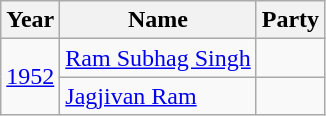<table class="wikitable">
<tr>
<th>Year</th>
<th>Name</th>
<th colspan="2">Party</th>
</tr>
<tr>
<td rowspan="2"><a href='#'>1952</a></td>
<td><a href='#'>Ram Subhag Singh</a></td>
<td></td>
</tr>
<tr>
<td><a href='#'>Jagjivan Ram</a></td>
</tr>
</table>
